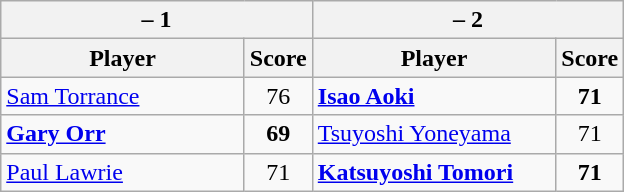<table class=wikitable>
<tr>
<th colspan=2> – 1</th>
<th colspan=2> – 2</th>
</tr>
<tr>
<th width=155>Player</th>
<th>Score</th>
<th width=155>Player</th>
<th>Score</th>
</tr>
<tr>
<td><a href='#'>Sam Torrance</a></td>
<td align=center>76</td>
<td><strong><a href='#'>Isao Aoki</a></strong></td>
<td align=center><strong>71</strong></td>
</tr>
<tr>
<td><strong><a href='#'>Gary Orr</a></strong></td>
<td align=center><strong>69</strong></td>
<td><a href='#'>Tsuyoshi Yoneyama</a></td>
<td align=center>71</td>
</tr>
<tr>
<td><a href='#'>Paul Lawrie</a></td>
<td align=center>71</td>
<td><strong><a href='#'>Katsuyoshi Tomori</a></strong></td>
<td align=center><strong>71</strong></td>
</tr>
</table>
